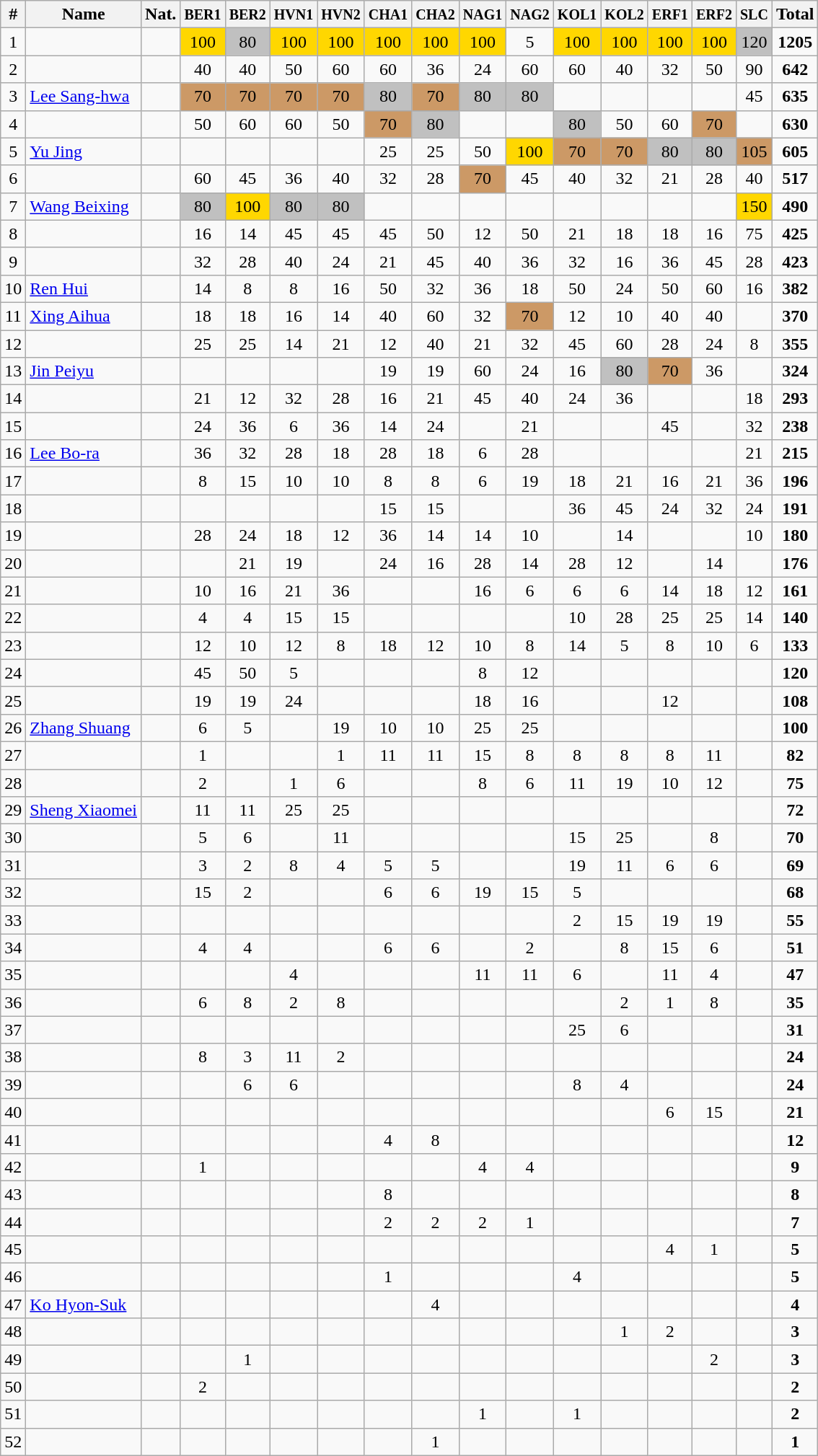<table class="wikitable sortable" style="text-align:center;">
<tr>
<th>#</th>
<th>Name</th>
<th>Nat.</th>
<th><small>BER1</small></th>
<th><small>BER2</small></th>
<th><small>HVN1</small></th>
<th><small>HVN2</small></th>
<th><small>CHA1</small></th>
<th><small>CHA2</small></th>
<th><small>NAG1</small></th>
<th><small>NAG2</small></th>
<th><small>KOL1</small></th>
<th><small>KOL2</small></th>
<th><small>ERF1</small></th>
<th><small>ERF2</small></th>
<th><small>SLC</small></th>
<th>Total</th>
</tr>
<tr>
<td>1</td>
<td align=left></td>
<td></td>
<td bgcolor=gold>100</td>
<td bgcolor=silver>80</td>
<td bgcolor=gold>100</td>
<td bgcolor=gold>100</td>
<td bgcolor=gold>100</td>
<td bgcolor=gold>100</td>
<td bgcolor=gold>100</td>
<td>5</td>
<td bgcolor=gold>100</td>
<td bgcolor=gold>100</td>
<td bgcolor=gold>100</td>
<td bgcolor=gold>100</td>
<td bgcolor=silver>120</td>
<td><strong>1205</strong></td>
</tr>
<tr>
<td>2</td>
<td align=left></td>
<td></td>
<td>40</td>
<td>40</td>
<td>50</td>
<td>60</td>
<td>60</td>
<td>36</td>
<td>24</td>
<td>60</td>
<td>60</td>
<td>40</td>
<td>32</td>
<td>50</td>
<td>90</td>
<td><strong>642</strong></td>
</tr>
<tr>
<td>3</td>
<td align=left><a href='#'>Lee Sang-hwa</a></td>
<td></td>
<td bgcolor=cc9966>70</td>
<td bgcolor=cc9966>70</td>
<td bgcolor=cc9966>70</td>
<td bgcolor=cc9966>70</td>
<td bgcolor=silver>80</td>
<td bgcolor=cc9966>70</td>
<td bgcolor=silver>80</td>
<td bgcolor=silver>80</td>
<td></td>
<td></td>
<td></td>
<td></td>
<td>45</td>
<td><strong>635</strong></td>
</tr>
<tr>
<td>4</td>
<td align=left></td>
<td></td>
<td>50</td>
<td>60</td>
<td>60</td>
<td>50</td>
<td bgcolor=cc9966>70</td>
<td bgcolor=silver>80</td>
<td></td>
<td></td>
<td bgcolor=silver>80</td>
<td>50</td>
<td>60</td>
<td bgcolor=cc9966>70</td>
<td></td>
<td><strong>630</strong></td>
</tr>
<tr>
<td>5</td>
<td align=left><a href='#'>Yu Jing</a></td>
<td></td>
<td></td>
<td></td>
<td></td>
<td></td>
<td>25</td>
<td>25</td>
<td>50</td>
<td bgcolor=gold>100</td>
<td bgcolor=cc9966>70</td>
<td bgcolor=cc9966>70</td>
<td bgcolor=silver>80</td>
<td bgcolor=silver>80</td>
<td bgcolor=cc9966>105</td>
<td><strong>605</strong></td>
</tr>
<tr>
<td>6</td>
<td align=left></td>
<td></td>
<td>60</td>
<td>45</td>
<td>36</td>
<td>40</td>
<td>32</td>
<td>28</td>
<td bgcolor=cc9966>70</td>
<td>45</td>
<td>40</td>
<td>32</td>
<td>21</td>
<td>28</td>
<td>40</td>
<td><strong>517</strong></td>
</tr>
<tr>
<td>7</td>
<td align=left><a href='#'>Wang Beixing</a></td>
<td></td>
<td bgcolor=silver>80</td>
<td bgcolor=gold>100</td>
<td bgcolor=silver>80</td>
<td bgcolor=silver>80</td>
<td></td>
<td></td>
<td></td>
<td></td>
<td></td>
<td></td>
<td></td>
<td></td>
<td bgcolor=gold>150</td>
<td><strong>490</strong></td>
</tr>
<tr>
<td>8</td>
<td align=left></td>
<td></td>
<td>16</td>
<td>14</td>
<td>45</td>
<td>45</td>
<td>45</td>
<td>50</td>
<td>12</td>
<td>50</td>
<td>21</td>
<td>18</td>
<td>18</td>
<td>16</td>
<td>75</td>
<td><strong>425</strong></td>
</tr>
<tr>
<td>9</td>
<td align=left></td>
<td></td>
<td>32</td>
<td>28</td>
<td>40</td>
<td>24</td>
<td>21</td>
<td>45</td>
<td>40</td>
<td>36</td>
<td>32</td>
<td>16</td>
<td>36</td>
<td>45</td>
<td>28</td>
<td><strong>423</strong></td>
</tr>
<tr>
<td>10</td>
<td align=left><a href='#'>Ren Hui</a></td>
<td></td>
<td>14</td>
<td>8</td>
<td>8</td>
<td>16</td>
<td>50</td>
<td>32</td>
<td>36</td>
<td>18</td>
<td>50</td>
<td>24</td>
<td>50</td>
<td>60</td>
<td>16</td>
<td><strong>382</strong></td>
</tr>
<tr>
<td>11</td>
<td align=left><a href='#'>Xing Aihua</a></td>
<td></td>
<td>18</td>
<td>18</td>
<td>16</td>
<td>14</td>
<td>40</td>
<td>60</td>
<td>32</td>
<td bgcolor=cc9966>70</td>
<td>12</td>
<td>10</td>
<td>40</td>
<td>40</td>
<td></td>
<td><strong>370</strong></td>
</tr>
<tr>
<td>12</td>
<td align=left></td>
<td></td>
<td>25</td>
<td>25</td>
<td>14</td>
<td>21</td>
<td>12</td>
<td>40</td>
<td>21</td>
<td>32</td>
<td>45</td>
<td>60</td>
<td>28</td>
<td>24</td>
<td>8</td>
<td><strong>355</strong></td>
</tr>
<tr>
<td>13</td>
<td align=left><a href='#'>Jin Peiyu</a></td>
<td></td>
<td></td>
<td></td>
<td></td>
<td></td>
<td>19</td>
<td>19</td>
<td>60</td>
<td>24</td>
<td>16</td>
<td bgcolor=silver>80</td>
<td bgcolor=cc9966>70</td>
<td>36</td>
<td></td>
<td><strong>324</strong></td>
</tr>
<tr>
<td>14</td>
<td align=left></td>
<td></td>
<td>21</td>
<td>12</td>
<td>32</td>
<td>28</td>
<td>16</td>
<td>21</td>
<td>45</td>
<td>40</td>
<td>24</td>
<td>36</td>
<td></td>
<td></td>
<td>18</td>
<td><strong>293</strong></td>
</tr>
<tr>
<td>15</td>
<td align=left></td>
<td></td>
<td>24</td>
<td>36</td>
<td>6</td>
<td>36</td>
<td>14</td>
<td>24</td>
<td></td>
<td>21</td>
<td></td>
<td></td>
<td>45</td>
<td></td>
<td>32</td>
<td><strong>238</strong></td>
</tr>
<tr>
<td>16</td>
<td align=left><a href='#'>Lee Bo-ra</a></td>
<td></td>
<td>36</td>
<td>32</td>
<td>28</td>
<td>18</td>
<td>28</td>
<td>18</td>
<td>6</td>
<td>28</td>
<td></td>
<td></td>
<td></td>
<td></td>
<td>21</td>
<td><strong>215</strong></td>
</tr>
<tr>
<td>17</td>
<td align=left></td>
<td></td>
<td>8</td>
<td>15</td>
<td>10</td>
<td>10</td>
<td>8</td>
<td>8</td>
<td>6</td>
<td>19</td>
<td>18</td>
<td>21</td>
<td>16</td>
<td>21</td>
<td>36</td>
<td><strong>196</strong></td>
</tr>
<tr>
<td>18</td>
<td align=left></td>
<td></td>
<td></td>
<td></td>
<td></td>
<td></td>
<td>15</td>
<td>15</td>
<td></td>
<td></td>
<td>36</td>
<td>45</td>
<td>24</td>
<td>32</td>
<td>24</td>
<td><strong>191</strong></td>
</tr>
<tr>
<td>19</td>
<td align=left></td>
<td></td>
<td>28</td>
<td>24</td>
<td>18</td>
<td>12</td>
<td>36</td>
<td>14</td>
<td>14</td>
<td>10</td>
<td></td>
<td>14</td>
<td></td>
<td></td>
<td>10</td>
<td><strong>180</strong></td>
</tr>
<tr>
<td>20</td>
<td align=left></td>
<td></td>
<td></td>
<td>21</td>
<td>19</td>
<td></td>
<td>24</td>
<td>16</td>
<td>28</td>
<td>14</td>
<td>28</td>
<td>12</td>
<td></td>
<td>14</td>
<td></td>
<td><strong>176</strong></td>
</tr>
<tr>
<td>21</td>
<td align=left></td>
<td></td>
<td>10</td>
<td>16</td>
<td>21</td>
<td>36</td>
<td></td>
<td></td>
<td>16</td>
<td>6</td>
<td>6</td>
<td>6</td>
<td>14</td>
<td>18</td>
<td>12</td>
<td><strong>161</strong></td>
</tr>
<tr>
<td>22</td>
<td align=left></td>
<td></td>
<td>4</td>
<td>4</td>
<td>15</td>
<td>15</td>
<td></td>
<td></td>
<td></td>
<td></td>
<td>10</td>
<td>28</td>
<td>25</td>
<td>25</td>
<td>14</td>
<td><strong>140</strong></td>
</tr>
<tr>
<td>23</td>
<td align=left></td>
<td></td>
<td>12</td>
<td>10</td>
<td>12</td>
<td>8</td>
<td>18</td>
<td>12</td>
<td>10</td>
<td>8</td>
<td>14</td>
<td>5</td>
<td>8</td>
<td>10</td>
<td>6</td>
<td><strong>133</strong></td>
</tr>
<tr>
<td>24</td>
<td align=left></td>
<td></td>
<td>45</td>
<td>50</td>
<td>5</td>
<td></td>
<td></td>
<td></td>
<td>8</td>
<td>12</td>
<td></td>
<td></td>
<td></td>
<td></td>
<td></td>
<td><strong>120</strong></td>
</tr>
<tr>
<td>25</td>
<td align=left></td>
<td></td>
<td>19</td>
<td>19</td>
<td>24</td>
<td></td>
<td></td>
<td></td>
<td>18</td>
<td>16</td>
<td></td>
<td></td>
<td>12</td>
<td></td>
<td></td>
<td><strong>108</strong></td>
</tr>
<tr>
<td>26</td>
<td align=left><a href='#'>Zhang Shuang</a></td>
<td></td>
<td>6</td>
<td>5</td>
<td></td>
<td>19</td>
<td>10</td>
<td>10</td>
<td>25</td>
<td>25</td>
<td></td>
<td></td>
<td></td>
<td></td>
<td></td>
<td><strong>100</strong></td>
</tr>
<tr>
<td>27</td>
<td align=left></td>
<td></td>
<td>1</td>
<td></td>
<td></td>
<td>1</td>
<td>11</td>
<td>11</td>
<td>15</td>
<td>8</td>
<td>8</td>
<td>8</td>
<td>8</td>
<td>11</td>
<td></td>
<td><strong>82</strong></td>
</tr>
<tr>
<td>28</td>
<td align=left></td>
<td></td>
<td>2</td>
<td></td>
<td>1</td>
<td>6</td>
<td></td>
<td></td>
<td>8</td>
<td>6</td>
<td>11</td>
<td>19</td>
<td>10</td>
<td>12</td>
<td></td>
<td><strong>75</strong></td>
</tr>
<tr>
<td>29</td>
<td align=left><a href='#'>Sheng Xiaomei</a></td>
<td></td>
<td>11</td>
<td>11</td>
<td>25</td>
<td>25</td>
<td></td>
<td></td>
<td></td>
<td></td>
<td></td>
<td></td>
<td></td>
<td></td>
<td></td>
<td><strong>72</strong></td>
</tr>
<tr>
<td>30</td>
<td align=left></td>
<td></td>
<td>5</td>
<td>6</td>
<td></td>
<td>11</td>
<td></td>
<td></td>
<td></td>
<td></td>
<td>15</td>
<td>25</td>
<td></td>
<td>8</td>
<td></td>
<td><strong> 70</strong></td>
</tr>
<tr>
<td>31</td>
<td align=left></td>
<td></td>
<td>3</td>
<td>2</td>
<td>8</td>
<td>4</td>
<td>5</td>
<td>5</td>
<td></td>
<td></td>
<td>19</td>
<td>11</td>
<td>6</td>
<td>6</td>
<td></td>
<td><strong>69</strong></td>
</tr>
<tr>
<td>32</td>
<td align=left></td>
<td></td>
<td>15</td>
<td>2</td>
<td></td>
<td></td>
<td>6</td>
<td>6</td>
<td>19</td>
<td>15</td>
<td>5</td>
<td></td>
<td></td>
<td></td>
<td></td>
<td><strong>68</strong></td>
</tr>
<tr>
<td>33</td>
<td align=left></td>
<td></td>
<td></td>
<td></td>
<td></td>
<td></td>
<td></td>
<td></td>
<td></td>
<td></td>
<td>2</td>
<td>15</td>
<td>19</td>
<td>19</td>
<td></td>
<td><strong>55</strong></td>
</tr>
<tr>
<td>34</td>
<td align=left></td>
<td></td>
<td>4</td>
<td>4</td>
<td></td>
<td></td>
<td>6</td>
<td>6</td>
<td></td>
<td>2</td>
<td></td>
<td>8</td>
<td>15</td>
<td>6</td>
<td></td>
<td><strong>51</strong></td>
</tr>
<tr>
<td>35</td>
<td align=left></td>
<td></td>
<td></td>
<td></td>
<td>4</td>
<td></td>
<td></td>
<td></td>
<td>11</td>
<td>11</td>
<td>6</td>
<td></td>
<td>11</td>
<td>4</td>
<td></td>
<td><strong>47</strong></td>
</tr>
<tr>
<td>36</td>
<td align=left></td>
<td></td>
<td>6</td>
<td>8</td>
<td>2</td>
<td>8</td>
<td></td>
<td></td>
<td></td>
<td></td>
<td></td>
<td>2</td>
<td>1</td>
<td>8</td>
<td></td>
<td><strong>35</strong></td>
</tr>
<tr>
<td>37</td>
<td align=left></td>
<td></td>
<td></td>
<td></td>
<td></td>
<td></td>
<td></td>
<td></td>
<td></td>
<td></td>
<td>25</td>
<td>6</td>
<td></td>
<td></td>
<td></td>
<td><strong>31</strong></td>
</tr>
<tr>
<td>38</td>
<td align=left></td>
<td></td>
<td>8</td>
<td>3</td>
<td>11</td>
<td>2</td>
<td></td>
<td></td>
<td></td>
<td></td>
<td></td>
<td></td>
<td></td>
<td></td>
<td></td>
<td><strong>24</strong></td>
</tr>
<tr>
<td>39</td>
<td align=left></td>
<td></td>
<td></td>
<td>6</td>
<td>6</td>
<td></td>
<td></td>
<td></td>
<td></td>
<td></td>
<td>8</td>
<td>4</td>
<td></td>
<td></td>
<td></td>
<td><strong>24</strong></td>
</tr>
<tr>
<td>40</td>
<td align=left></td>
<td></td>
<td></td>
<td></td>
<td></td>
<td></td>
<td></td>
<td></td>
<td></td>
<td></td>
<td></td>
<td></td>
<td>6</td>
<td>15</td>
<td></td>
<td><strong>21</strong></td>
</tr>
<tr>
<td>41</td>
<td align=left></td>
<td></td>
<td></td>
<td></td>
<td></td>
<td></td>
<td>4</td>
<td>8</td>
<td></td>
<td></td>
<td></td>
<td></td>
<td></td>
<td></td>
<td></td>
<td><strong>12</strong></td>
</tr>
<tr>
<td>42</td>
<td align=left></td>
<td></td>
<td>1</td>
<td></td>
<td></td>
<td></td>
<td></td>
<td></td>
<td>4</td>
<td>4</td>
<td></td>
<td></td>
<td></td>
<td></td>
<td></td>
<td><strong>9</strong></td>
</tr>
<tr>
<td>43</td>
<td align=left></td>
<td></td>
<td></td>
<td></td>
<td></td>
<td></td>
<td>8</td>
<td></td>
<td></td>
<td></td>
<td></td>
<td></td>
<td></td>
<td></td>
<td></td>
<td><strong>8</strong></td>
</tr>
<tr>
<td>44</td>
<td align=left></td>
<td></td>
<td></td>
<td></td>
<td></td>
<td></td>
<td>2</td>
<td>2</td>
<td>2</td>
<td>1</td>
<td></td>
<td></td>
<td></td>
<td></td>
<td></td>
<td><strong>7</strong></td>
</tr>
<tr>
<td>45</td>
<td align=left></td>
<td></td>
<td></td>
<td></td>
<td></td>
<td></td>
<td></td>
<td></td>
<td></td>
<td></td>
<td></td>
<td></td>
<td>4</td>
<td>1</td>
<td></td>
<td><strong>5</strong></td>
</tr>
<tr>
<td>46</td>
<td align=left></td>
<td></td>
<td></td>
<td></td>
<td></td>
<td></td>
<td>1</td>
<td></td>
<td></td>
<td></td>
<td>4</td>
<td></td>
<td></td>
<td></td>
<td></td>
<td><strong>5</strong></td>
</tr>
<tr>
<td>47</td>
<td align=left><a href='#'>Ko Hyon-Suk</a></td>
<td></td>
<td></td>
<td></td>
<td></td>
<td></td>
<td></td>
<td>4</td>
<td></td>
<td></td>
<td></td>
<td></td>
<td></td>
<td></td>
<td></td>
<td><strong>4</strong></td>
</tr>
<tr>
<td>48</td>
<td align=left></td>
<td></td>
<td></td>
<td></td>
<td></td>
<td></td>
<td></td>
<td></td>
<td></td>
<td></td>
<td></td>
<td>1</td>
<td>2</td>
<td></td>
<td></td>
<td><strong>3</strong></td>
</tr>
<tr>
<td>49</td>
<td align=left></td>
<td></td>
<td></td>
<td>1</td>
<td></td>
<td></td>
<td></td>
<td></td>
<td></td>
<td></td>
<td></td>
<td></td>
<td></td>
<td>2</td>
<td></td>
<td><strong>3</strong></td>
</tr>
<tr>
<td>50</td>
<td align=left></td>
<td></td>
<td>2</td>
<td></td>
<td></td>
<td></td>
<td></td>
<td></td>
<td></td>
<td></td>
<td></td>
<td></td>
<td></td>
<td></td>
<td></td>
<td><strong>2</strong></td>
</tr>
<tr>
<td>51</td>
<td align=left></td>
<td></td>
<td></td>
<td></td>
<td></td>
<td></td>
<td></td>
<td></td>
<td>1</td>
<td></td>
<td>1</td>
<td></td>
<td></td>
<td></td>
<td></td>
<td><strong>2</strong></td>
</tr>
<tr>
<td>52</td>
<td align=left></td>
<td></td>
<td></td>
<td></td>
<td></td>
<td></td>
<td></td>
<td>1</td>
<td></td>
<td></td>
<td></td>
<td></td>
<td></td>
<td></td>
<td></td>
<td><strong>1</strong></td>
</tr>
</table>
